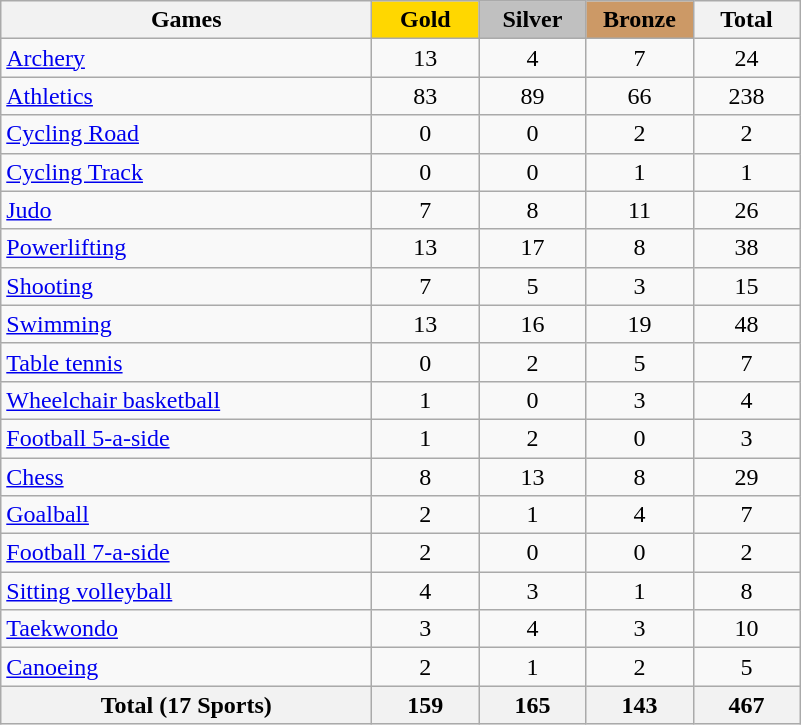<table class="wikitable sortable" style="text-align:center; font-size:100%;">
<tr>
<th style="width:15em;">Games</th>
<th style="width:4em; background:gold;">Gold</th>
<th style="width:4em; background:silver;">Silver</th>
<th style="width:4em; background:#cc9966;">Bronze</th>
<th style="width:4em;">Total</th>
</tr>
<tr>
<td align=left> <a href='#'>Archery</a></td>
<td>13</td>
<td>4</td>
<td>7</td>
<td>24</td>
</tr>
<tr>
<td align=left> <a href='#'>Athletics</a></td>
<td>83</td>
<td>89</td>
<td>66</td>
<td>238</td>
</tr>
<tr>
<td align=left> <a href='#'>Cycling Road</a></td>
<td>0</td>
<td>0</td>
<td>2</td>
<td>2</td>
</tr>
<tr>
<td align=left> <a href='#'>Cycling Track</a></td>
<td>0</td>
<td>0</td>
<td>1</td>
<td>1</td>
</tr>
<tr>
<td align=left> <a href='#'>Judo</a></td>
<td>7</td>
<td>8</td>
<td>11</td>
<td>26</td>
</tr>
<tr>
<td align=left> <a href='#'>Powerlifting</a></td>
<td>13</td>
<td>17</td>
<td>8</td>
<td>38</td>
</tr>
<tr>
<td align=left> <a href='#'>Shooting</a></td>
<td>7</td>
<td>5</td>
<td>3</td>
<td>15</td>
</tr>
<tr>
<td align=left> <a href='#'>Swimming</a></td>
<td>13</td>
<td>16</td>
<td>19</td>
<td>48</td>
</tr>
<tr>
<td align=left> <a href='#'>Table tennis</a></td>
<td>0</td>
<td>2</td>
<td>5</td>
<td>7</td>
</tr>
<tr>
<td align=left> <a href='#'>Wheelchair basketball</a></td>
<td>1</td>
<td>0</td>
<td>3</td>
<td>4</td>
</tr>
<tr>
<td align=left> <a href='#'>Football 5-a-side</a></td>
<td>1</td>
<td>2</td>
<td>0</td>
<td>3</td>
</tr>
<tr>
<td align=left> <a href='#'>Chess</a></td>
<td>8</td>
<td>13</td>
<td>8</td>
<td>29</td>
</tr>
<tr>
<td align=left> <a href='#'>Goalball</a></td>
<td>2</td>
<td>1</td>
<td>4</td>
<td>7</td>
</tr>
<tr>
<td align=left> <a href='#'>Football 7-a-side</a></td>
<td>2</td>
<td>0</td>
<td>0</td>
<td>2</td>
</tr>
<tr>
<td align=left> <a href='#'>Sitting volleyball</a></td>
<td>4</td>
<td>3</td>
<td>1</td>
<td>8</td>
</tr>
<tr>
<td align=left> <a href='#'>Taekwondo</a></td>
<td>3</td>
<td>4</td>
<td>3</td>
<td>10</td>
</tr>
<tr>
<td align=left> <a href='#'>Canoeing</a></td>
<td>2</td>
<td>1</td>
<td>2</td>
<td>5</td>
</tr>
<tr>
<th>Total (17 Sports)</th>
<th>159</th>
<th>165</th>
<th>143</th>
<th>467</th>
</tr>
</table>
